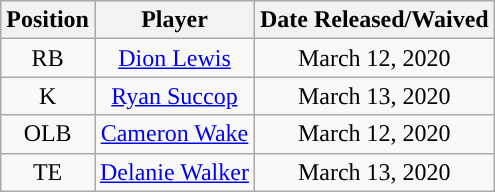<table class="wikitable">
<tr>
<th>Position</th>
<th>Player</th>
<th>Date Released/Waived</th>
</tr>
<tr align="center">
<td>RB</td>
<td><a href='#'>Dion Lewis</a></td>
<td>March 12, 2020</td>
</tr>
<tr align="center">
<td>K</td>
<td><a href='#'>Ryan Succop</a></td>
<td>March 13, 2020</td>
</tr>
<tr align="center">
<td>OLB</td>
<td><a href='#'>Cameron Wake</a></td>
<td>March 12, 2020</td>
</tr>
<tr align="center">
<td>TE</td>
<td><a href='#'>Delanie Walker</a></td>
<td>March 13, 2020</td>
</tr>
</table>
